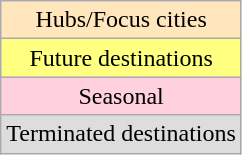<table class="wikitable">
<tr>
<td style="background-color: #FFE6BD" align=center>Hubs/Focus cities</td>
</tr>
<tr>
<td style="background:#FFFF80" align=center>Future destinations</td>
</tr>
<tr>
<td style="background:#FFD1DC" align=center>Seasonal</td>
</tr>
<tr>
<td style="background:#DDDDDD" align=center>Terminated destinations</td>
</tr>
</table>
